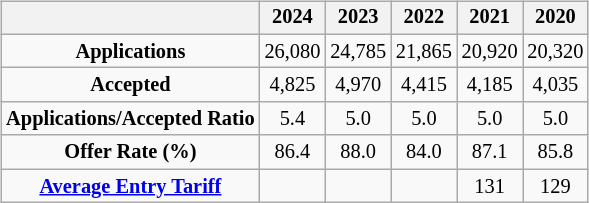<table class="floatright">
<tr>
<td><br><table class="wikitable" style="font-size:85%; text-align:center; margin-bottom: 5px">
<tr>
<th></th>
<th>2024</th>
<th>2023</th>
<th>2022</th>
<th>2021</th>
<th>2020</th>
</tr>
<tr>
<td><strong>Applications</strong></td>
<td>26,080</td>
<td>24,785</td>
<td>21,865</td>
<td>20,920</td>
<td>20,320</td>
</tr>
<tr>
<td><strong>Accepted</strong></td>
<td>4,825</td>
<td>4,970</td>
<td>4,415</td>
<td>4,185</td>
<td>4,035</td>
</tr>
<tr>
<td><strong>Applications/Accepted Ratio</strong></td>
<td>5.4</td>
<td>5.0</td>
<td>5.0</td>
<td>5.0</td>
<td>5.0</td>
</tr>
<tr>
<td><strong>Offer Rate (%)</strong></td>
<td>86.4</td>
<td>88.0</td>
<td>84.0</td>
<td>87.1</td>
<td>85.8</td>
</tr>
<tr>
<td><strong><a href='#'>Average Entry Tariff</a></strong></td>
<td></td>
<td></td>
<td></td>
<td>131</td>
<td>129</td>
</tr>
</table>
<table style="font-size:80%;float:left">
<tr>
<td></td>
</tr>
</table>
</td>
</tr>
</table>
